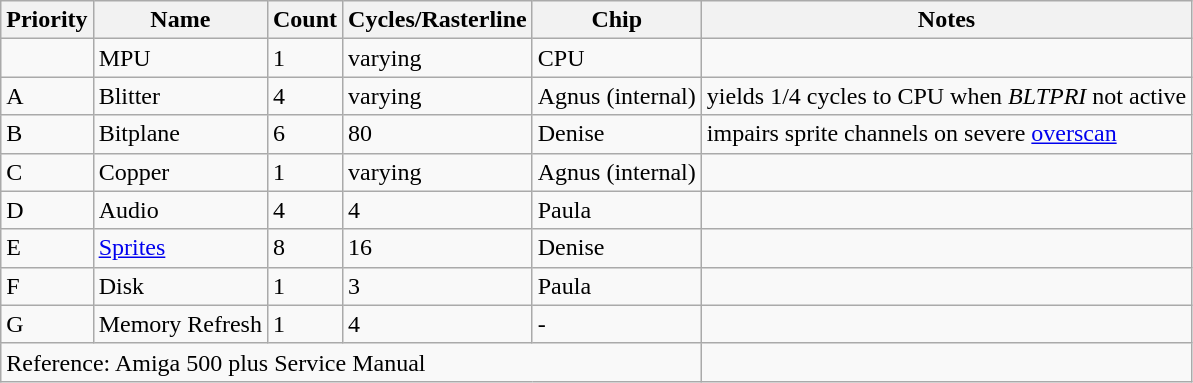<table class="wikitable">
<tr>
<th>Priority</th>
<th>Name</th>
<th>Count</th>
<th>Cycles/Rasterline</th>
<th>Chip</th>
<th>Notes</th>
</tr>
<tr>
<td></td>
<td>MPU</td>
<td>1</td>
<td>varying</td>
<td>CPU</td>
<td></td>
</tr>
<tr>
<td>A</td>
<td>Blitter</td>
<td>4</td>
<td>varying</td>
<td>Agnus (internal)</td>
<td>yields 1/4 cycles to CPU when <em>BLTPRI</em> not active</td>
</tr>
<tr>
<td>B</td>
<td>Bitplane</td>
<td>6</td>
<td>80</td>
<td>Denise</td>
<td>impairs sprite channels on severe <a href='#'>overscan</a></td>
</tr>
<tr>
<td>C</td>
<td>Copper</td>
<td>1</td>
<td>varying</td>
<td>Agnus (internal)</td>
<td></td>
</tr>
<tr>
<td>D</td>
<td>Audio</td>
<td>4</td>
<td>4</td>
<td>Paula</td>
<td></td>
</tr>
<tr>
<td>E</td>
<td><a href='#'>Sprites</a></td>
<td>8</td>
<td>16</td>
<td>Denise</td>
<td></td>
</tr>
<tr>
<td>F</td>
<td>Disk</td>
<td>1</td>
<td>3</td>
<td>Paula</td>
<td></td>
</tr>
<tr>
<td>G</td>
<td>Memory Refresh</td>
<td>1</td>
<td>4</td>
<td>-</td>
<td></td>
</tr>
<tr>
<td colspan="5">Reference: Amiga 500 plus Service Manual</td>
</tr>
</table>
